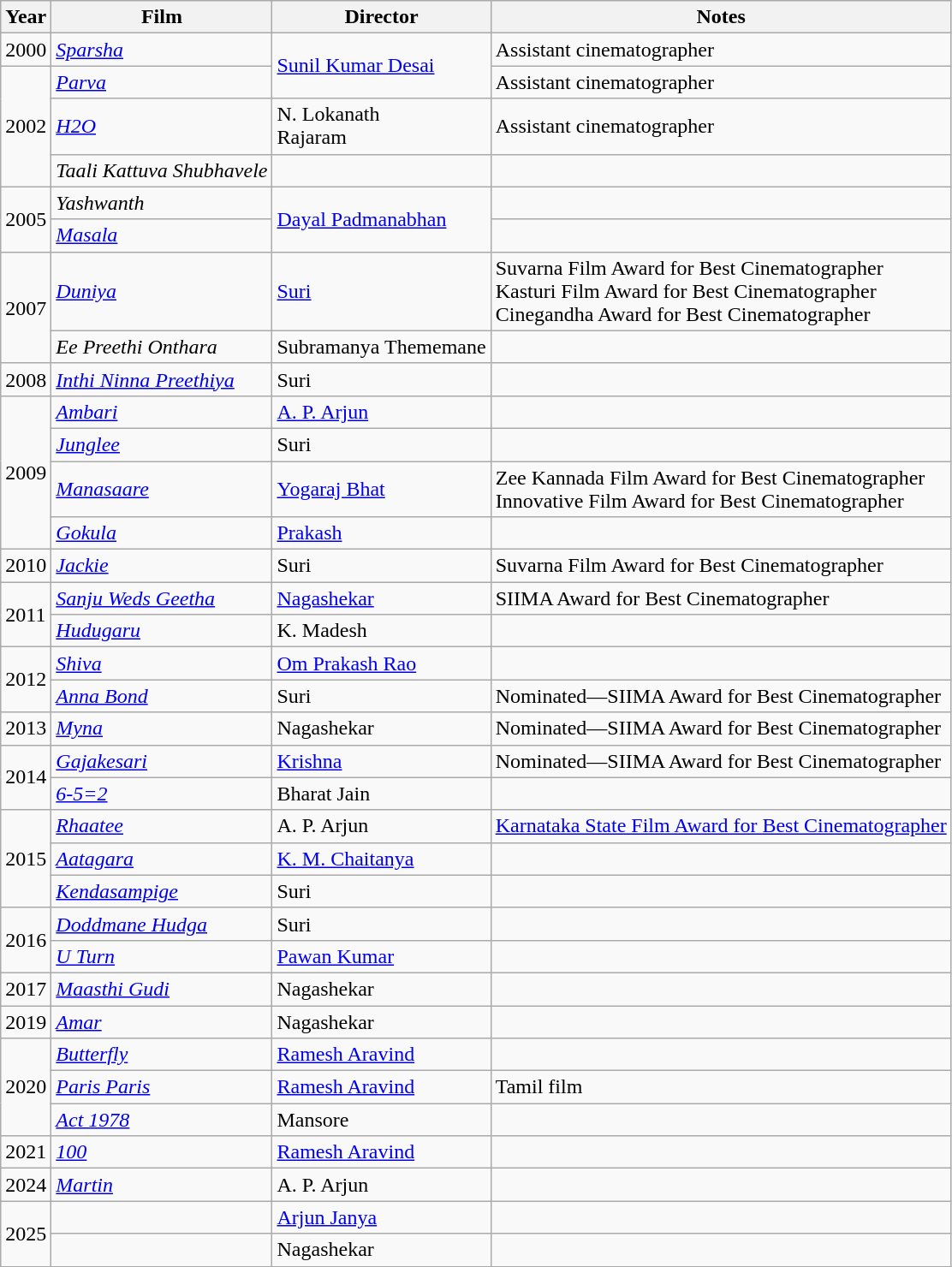<table class="wikitable">
<tr>
<th>Year</th>
<th>Film</th>
<th>Director</th>
<th>Notes</th>
</tr>
<tr>
<td>2000</td>
<td><em><a href='#'>Sparsha</a></em></td>
<td rowspan="2"><a href='#'>Sunil Kumar Desai</a></td>
<td>Assistant cinematographer</td>
</tr>
<tr>
<td rowspan="3">2002</td>
<td><em><a href='#'>Parva</a></em></td>
<td>Assistant cinematographer</td>
</tr>
<tr>
<td><em><a href='#'>H2O</a></em></td>
<td>N. Lokanath<br>Rajaram</td>
<td>Assistant cinematographer</td>
</tr>
<tr>
<td><em>Taali Kattuva Shubhavele</em></td>
<td></td>
<td></td>
</tr>
<tr>
<td rowspan="2">2005</td>
<td><em>Yashwanth</em></td>
<td rowspan="2"><a href='#'>Dayal Padmanabhan</a></td>
<td></td>
</tr>
<tr>
<td><em><a href='#'>Masala</a></em></td>
<td></td>
</tr>
<tr>
<td rowspan="2">2007</td>
<td><em><a href='#'>Duniya</a></em></td>
<td><a href='#'>Suri</a></td>
<td>Suvarna Film Award for Best Cinematographer <br> Kasturi Film Award for Best Cinematographer <br> Cinegandha Award for Best Cinematographer</td>
</tr>
<tr>
<td><em>Ee Preethi Onthara</em></td>
<td>Subramanya Thememane</td>
<td></td>
</tr>
<tr>
<td>2008</td>
<td><em><a href='#'>Inthi Ninna Preethiya</a></em></td>
<td>Suri</td>
<td></td>
</tr>
<tr>
<td rowspan="4">2009</td>
<td><em><a href='#'>Ambari</a></em></td>
<td><a href='#'>A. P. Arjun</a></td>
<td></td>
</tr>
<tr>
<td><em><a href='#'>Junglee</a></em></td>
<td>Suri</td>
<td></td>
</tr>
<tr>
<td><em><a href='#'>Manasaare</a></em></td>
<td><a href='#'>Yogaraj Bhat</a></td>
<td>Zee Kannada Film Award for Best Cinematographer<br>Innovative Film Award for Best Cinematographer</td>
</tr>
<tr>
<td><em><a href='#'>Gokula</a></em></td>
<td><a href='#'>Prakash</a></td>
<td></td>
</tr>
<tr>
<td>2010</td>
<td><em><a href='#'>Jackie</a></em></td>
<td>Suri</td>
<td>Suvarna Film Award for Best Cinematographer</td>
</tr>
<tr>
<td rowspan="2">2011</td>
<td><em><a href='#'>Sanju Weds Geetha</a></em></td>
<td><a href='#'>Nagashekar</a></td>
<td>SIIMA Award for Best Cinematographer</td>
</tr>
<tr>
<td><em><a href='#'>Hudugaru</a></em></td>
<td>K. Madesh</td>
<td></td>
</tr>
<tr>
<td rowspan="2">2012</td>
<td><em><a href='#'>Shiva</a></em></td>
<td><a href='#'>Om Prakash Rao</a></td>
<td></td>
</tr>
<tr>
<td><em><a href='#'>Anna Bond</a></em></td>
<td>Suri</td>
<td>Nominated—SIIMA Award for Best Cinematographer</td>
</tr>
<tr>
<td>2013</td>
<td><em><a href='#'>Myna</a></em></td>
<td>Nagashekar</td>
<td>Nominated—SIIMA Award for Best Cinematographer</td>
</tr>
<tr>
<td rowspan="2">2014</td>
<td><em><a href='#'>Gajakesari</a></em></td>
<td><a href='#'>Krishna</a></td>
<td>Nominated—SIIMA Award for Best Cinematographer</td>
</tr>
<tr>
<td><em><a href='#'>6-5=2</a></em></td>
<td>Bharat Jain</td>
<td></td>
</tr>
<tr>
<td rowspan="3">2015</td>
<td><em><a href='#'>Rhaatee</a></em></td>
<td>A. P. Arjun</td>
<td><a href='#'>Karnataka State Film Award for Best Cinematographer</a></td>
</tr>
<tr>
<td><em><a href='#'>Aatagara</a></em></td>
<td><a href='#'>K. M. Chaitanya</a></td>
<td></td>
</tr>
<tr>
<td><em><a href='#'>Kendasampige</a></em></td>
<td>Suri</td>
<td></td>
</tr>
<tr>
<td rowspan="2">2016</td>
<td><em><a href='#'>Doddmane Hudga</a></em></td>
<td>Suri</td>
<td></td>
</tr>
<tr>
<td><em><a href='#'>U Turn</a></em></td>
<td><a href='#'>Pawan Kumar</a></td>
<td></td>
</tr>
<tr>
<td rowspan="1">2017</td>
<td><em><a href='#'>Maasthi Gudi</a></em></td>
<td>Nagashekar</td>
<td></td>
</tr>
<tr>
<td>2019</td>
<td><em><a href='#'>Amar</a></em></td>
<td>Nagashekar</td>
<td></td>
</tr>
<tr>
<td rowspan="3">2020</td>
<td><em><a href='#'>Butterfly</a></em></td>
<td><a href='#'>Ramesh Aravind</a></td>
<td></td>
</tr>
<tr>
<td><em><a href='#'>Paris Paris</a></em></td>
<td><a href='#'>Ramesh Aravind</a></td>
<td>Tamil film</td>
</tr>
<tr>
<td><em><a href='#'>Act 1978</a></em></td>
<td>Mansore</td>
<td></td>
</tr>
<tr>
<td>2021</td>
<td><em><a href='#'>100</a></em></td>
<td><a href='#'>Ramesh Aravind</a></td>
<td></td>
</tr>
<tr>
<td>2024</td>
<td><em><a href='#'>Martin</a></em></td>
<td>A. P. Arjun</td>
<td></td>
</tr>
<tr>
<td rowspan="2">2025</td>
<td></td>
<td><a href='#'>Arjun Janya</a></td>
<td></td>
</tr>
<tr>
<td></td>
<td>Nagashekar</td>
<td></td>
</tr>
<tr>
</tr>
</table>
